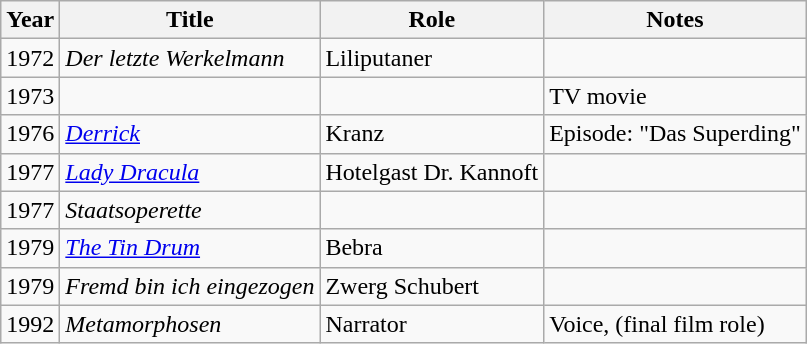<table class="wikitable">
<tr>
<th>Year</th>
<th>Title</th>
<th>Role</th>
<th>Notes</th>
</tr>
<tr>
<td>1972</td>
<td><em>Der letzte Werkelmann</em></td>
<td>Liliputaner</td>
<td></td>
</tr>
<tr>
<td>1973</td>
<td><em></em></td>
<td></td>
<td>TV movie</td>
</tr>
<tr>
<td>1976</td>
<td><em><a href='#'>Derrick</a></em></td>
<td>Kranz</td>
<td>Episode: "Das Superding"</td>
</tr>
<tr>
<td>1977</td>
<td><em><a href='#'>Lady Dracula</a></em></td>
<td>Hotelgast Dr. Kannoft</td>
<td></td>
</tr>
<tr>
<td>1977</td>
<td><em>Staatsoperette</em></td>
<td></td>
<td></td>
</tr>
<tr>
<td>1979</td>
<td><em><a href='#'>The Tin Drum</a></em></td>
<td>Bebra</td>
<td></td>
</tr>
<tr>
<td>1979</td>
<td><em>Fremd bin ich eingezogen</em></td>
<td>Zwerg Schubert</td>
<td></td>
</tr>
<tr>
<td>1992</td>
<td><em>Metamorphosen</em></td>
<td>Narrator</td>
<td>Voice, (final film role)</td>
</tr>
</table>
